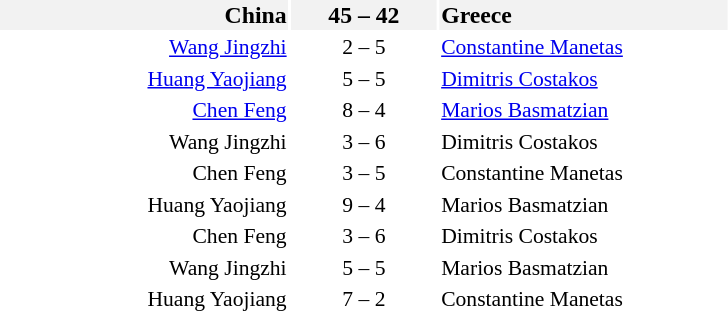<table style="font-size:90%">
<tr style="font-size:110%; background:#f2f2f2">
<td style="width:12em" align=right><strong>China</strong> </td>
<td style="width:6em" align=center><strong>45 – 42</strong></td>
<td style="width:12em"> <strong>Greece</strong></td>
</tr>
<tr>
<td align=right><a href='#'>Wang Jingzhi</a></td>
<td align=center>2 – 5</td>
<td><a href='#'>Constantine Manetas</a></td>
</tr>
<tr>
<td align=right><a href='#'>Huang Yaojiang</a></td>
<td align=center>5 – 5</td>
<td><a href='#'>Dimitris Costakos</a></td>
</tr>
<tr>
<td align=right><a href='#'>Chen Feng</a></td>
<td align=center>8 – 4</td>
<td><a href='#'>Marios Basmatzian</a></td>
</tr>
<tr>
<td align=right>Wang Jingzhi</td>
<td align=center>3 – 6</td>
<td>Dimitris Costakos</td>
</tr>
<tr>
<td align=right>Chen Feng</td>
<td align=center>3 – 5</td>
<td>Constantine Manetas</td>
</tr>
<tr>
<td align=right>Huang Yaojiang</td>
<td align=center>9 – 4</td>
<td>Marios Basmatzian</td>
</tr>
<tr>
<td align=right>Chen Feng</td>
<td align=center>3 – 6</td>
<td>Dimitris Costakos</td>
</tr>
<tr>
<td align=right>Wang Jingzhi</td>
<td align=center>5 – 5</td>
<td>Marios Basmatzian</td>
</tr>
<tr>
<td align=right>Huang Yaojiang</td>
<td align=center>7 – 2</td>
<td>Constantine Manetas</td>
</tr>
</table>
